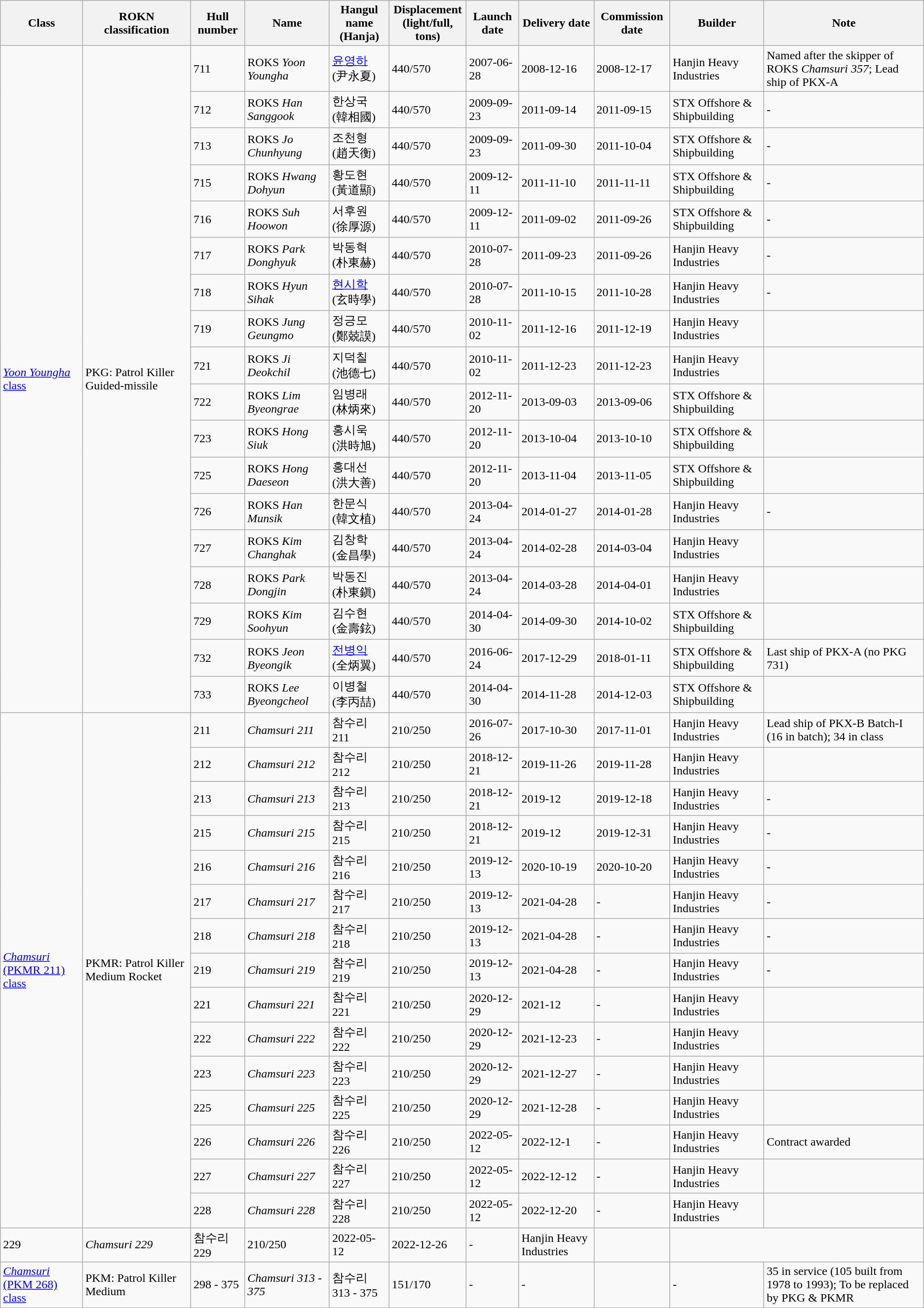<table class="wikitable">
<tr>
<th>Class</th>
<th>ROKN classification</th>
<th>Hull number</th>
<th>Name</th>
<th>Hangul name<br>(Hanja)</th>
<th>Displacement<br>(light/full, tons)</th>
<th>Launch date</th>
<th>Delivery date</th>
<th>Commission date</th>
<th>Builder</th>
<th>Note</th>
</tr>
<tr>
<td rowspan="18"><a href='#'><em>Yoon Youngha</em> class</a><small></small></td>
<td rowspan="18">PKG: Patrol Killer Guided-missile</td>
<td>711</td>
<td>ROKS <em>Yoon Youngha</em></td>
<td><a href='#'>윤영하</a> (尹永夏)</td>
<td>440/570</td>
<td>2007-06-28</td>
<td>2008-12-16</td>
<td>2008-12-17</td>
<td>Hanjin Heavy Industries</td>
<td>Named after the skipper of ROKS <em>Chamsuri 357</em>; Lead ship of PKX-A</td>
</tr>
<tr>
<td>712</td>
<td>ROKS <em>Han Sanggook</em></td>
<td>한상국 (韓相國)</td>
<td>440/570</td>
<td>2009-09-23</td>
<td>2011-09-14</td>
<td>2011-09-15</td>
<td>STX Offshore & Shipbuilding</td>
<td>-</td>
</tr>
<tr>
<td>713</td>
<td>ROKS <em>Jo Chunhyung</em></td>
<td>조천형 (趙天衡)</td>
<td>440/570</td>
<td>2009-09-23</td>
<td>2011-09-30</td>
<td>2011-10-04</td>
<td>STX Offshore & Shipbuilding</td>
<td>-</td>
</tr>
<tr>
<td>715</td>
<td>ROKS <em>Hwang Dohyun</em></td>
<td>황도현 (黃道顯)</td>
<td>440/570</td>
<td>2009-12-11</td>
<td>2011-11-10</td>
<td>2011-11-11</td>
<td>STX Offshore & Shipbuilding</td>
<td>-</td>
</tr>
<tr>
<td>716</td>
<td>ROKS <em>Suh Hoowon</em></td>
<td>서후원 (徐厚源)</td>
<td>440/570</td>
<td>2009-12-11</td>
<td>2011-09-02</td>
<td>2011-09-26</td>
<td>STX Offshore & Shipbuilding</td>
<td>-</td>
</tr>
<tr>
<td>717</td>
<td>ROKS <em>Park Donghyuk</em></td>
<td>박동혁 (朴東赫)</td>
<td>440/570</td>
<td>2010-07-28</td>
<td>2011-09-23</td>
<td>2011-09-26</td>
<td>Hanjin Heavy Industries</td>
<td>-</td>
</tr>
<tr>
<td>718</td>
<td>ROKS <em>Hyun Sihak</em></td>
<td><a href='#'>현시학</a> (玄時學)</td>
<td>440/570</td>
<td>2010-07-28</td>
<td>2011-10-15</td>
<td>2011-10-28</td>
<td>Hanjin Heavy Industries</td>
<td>-</td>
</tr>
<tr>
<td>719</td>
<td>ROKS <em>Jung Geungmo</em></td>
<td>정긍모 (鄭兢謨)</td>
<td>440/570</td>
<td>2010-11-02</td>
<td>2011-12-16</td>
<td>2011-12-19</td>
<td>Hanjin Heavy Industries</td>
<td></td>
</tr>
<tr>
<td>721</td>
<td>ROKS <em>Ji Deokchil</em></td>
<td>지덕칠 (池德七)</td>
<td>440/570</td>
<td>2010-11-02</td>
<td>2011-12-23</td>
<td>2011-12-23</td>
<td>Hanjin Heavy Industries</td>
<td></td>
</tr>
<tr>
<td>722</td>
<td>ROKS <em>Lim Byeongrae</em></td>
<td>임병래 (林炳來)</td>
<td>440/570</td>
<td>2012-11-20</td>
<td>2013-09-03</td>
<td>2013-09-06</td>
<td>STX Offshore & Shipbuilding</td>
<td></td>
</tr>
<tr>
<td>723</td>
<td>ROKS <em>Hong Siuk</em></td>
<td>홍시욱 (洪時旭)</td>
<td>440/570</td>
<td>2012-11-20</td>
<td>2013-10-04</td>
<td>2013-10-10</td>
<td>STX Offshore & Shipbuilding</td>
<td></td>
</tr>
<tr>
<td>725</td>
<td>ROKS <em>Hong Daeseon</em></td>
<td>홍대선 (洪大善)</td>
<td>440/570</td>
<td>2012-11-20</td>
<td>2013-11-04</td>
<td>2013-11-05</td>
<td>STX Offshore & Shipbuilding</td>
<td></td>
</tr>
<tr>
<td>726</td>
<td>ROKS <em>Han Munsik</em></td>
<td>한문식 (韓文植)</td>
<td>440/570</td>
<td>2013-04-24</td>
<td>2014-01-27</td>
<td>2014-01-28</td>
<td>Hanjin Heavy Industries</td>
<td>-</td>
</tr>
<tr>
<td>727</td>
<td>ROKS <em>Kim Changhak</em></td>
<td>김창학 (金昌學)</td>
<td>440/570</td>
<td>2013-04-24</td>
<td>2014-02-28</td>
<td>2014-03-04</td>
<td>Hanjin Heavy Industries</td>
<td></td>
</tr>
<tr>
<td>728</td>
<td>ROKS <em>Park Dongjin</em></td>
<td>박동진 (朴東鎭)</td>
<td>440/570</td>
<td>2013-04-24</td>
<td>2014-03-28</td>
<td>2014-04-01</td>
<td>Hanjin Heavy Industries</td>
<td></td>
</tr>
<tr>
<td>729</td>
<td>ROKS <em>Kim Soohyun</em></td>
<td>김수현 (金壽鉉)</td>
<td>440/570</td>
<td>2014-04-30</td>
<td>2014-09-30</td>
<td>2014-10-02</td>
<td>STX Offshore & Shipbuilding</td>
<td></td>
</tr>
<tr>
<td>732</td>
<td>ROKS <em>Jeon Byeongik</em></td>
<td><a href='#'>전병익</a> (全炳翼)</td>
<td>440/570</td>
<td>2016-06-24</td>
<td>2017-12-29</td>
<td>2018-01-11</td>
<td>STX Offshore & Shipbuilding</td>
<td>Last ship of PKX-A (no PKG 731)</td>
</tr>
<tr>
<td>733</td>
<td>ROKS <em>Lee Byeongcheol</em></td>
<td>이병철 (李丙喆)</td>
<td>440/570</td>
<td>2014-04-30</td>
<td>2014-11-28</td>
<td>2014-12-03</td>
<td>STX Offshore & Shipbuilding</td>
<td></td>
</tr>
<tr>
<td rowspan="16"><a href='#'><em>Chamsuri</em> (PKMR 211) class</a><small></small></td>
<td rowspan="16">PKMR: Patrol Killer Medium Rocket</td>
<td>211</td>
<td><em>Chamsuri 211</em></td>
<td>참수리 211</td>
<td>210/250</td>
<td>2016-07-26</td>
<td>2017-10-30</td>
<td>2017-11-01</td>
<td>Hanjin Heavy Industries</td>
<td>Lead ship of PKX-B Batch-I (16 in batch); 34 in class</td>
</tr>
<tr>
<td>212</td>
<td><em>Chamsuri 212</em></td>
<td>참수리 212</td>
<td>210/250</td>
<td>2018-12-21</td>
<td>2019-11-26</td>
<td>2019-11-28</td>
<td>Hanjin Heavy Industries</td>
</tr>
<tr>
</tr>
<tr>
<td>213</td>
<td><em>Chamsuri 213</em></td>
<td>참수리 213</td>
<td>210/250</td>
<td>2018-12-21</td>
<td>2019-12</td>
<td>2019-12-18</td>
<td>Hanjin Heavy Industries</td>
<td>-</td>
</tr>
<tr>
<td>215</td>
<td><em>Chamsuri 215</em></td>
<td>참수리 215</td>
<td>210/250</td>
<td>2018-12-21</td>
<td>2019-12</td>
<td>2019-12-31</td>
<td>Hanjin Heavy Industries</td>
<td>-</td>
</tr>
<tr>
<td>216</td>
<td><em>Chamsuri 216</em></td>
<td>참수리 216</td>
<td>210/250</td>
<td>2019-12-13</td>
<td>2020-10-19</td>
<td>2020-10-20</td>
<td>Hanjin Heavy Industries</td>
<td>-</td>
</tr>
<tr>
<td>217</td>
<td><em>Chamsuri 217</em></td>
<td>참수리 217</td>
<td>210/250</td>
<td>2019-12-13</td>
<td>2021-04-28</td>
<td>-</td>
<td>Hanjin Heavy Industries</td>
<td>-</td>
</tr>
<tr>
<td>218</td>
<td><em>Chamsuri 218</em></td>
<td>참수리 218</td>
<td>210/250</td>
<td>2019-12-13</td>
<td>2021-04-28</td>
<td>-</td>
<td>Hanjin Heavy Industries</td>
<td>-</td>
</tr>
<tr>
<td>219</td>
<td><em>Chamsuri 219</em></td>
<td>참수리 219</td>
<td>210/250</td>
<td>2019-12-13</td>
<td>2021-04-28</td>
<td>-</td>
<td>Hanjin Heavy Industries</td>
<td>-</td>
</tr>
<tr>
<td>221</td>
<td><em>Chamsuri 221</em></td>
<td>참수리 221</td>
<td>210/250</td>
<td>2020-12-29</td>
<td>2021-12</td>
<td>-</td>
<td>Hanjin Heavy Industries</td>
<td></td>
</tr>
<tr>
<td>222</td>
<td><em>Chamsuri 222</em></td>
<td>참수리 222</td>
<td>210/250</td>
<td>2020-12-29</td>
<td>2021-12-23</td>
<td>-</td>
<td>Hanjin Heavy Industries</td>
<td></td>
</tr>
<tr>
<td>223</td>
<td><em>Chamsuri 223</em></td>
<td>참수리 223</td>
<td>210/250</td>
<td>2020-12-29</td>
<td>2021-12-27</td>
<td>-</td>
<td>Hanjin Heavy Industries</td>
<td></td>
</tr>
<tr>
<td>225</td>
<td><em>Chamsuri 225</em></td>
<td>참수리 225</td>
<td>210/250</td>
<td>2020-12-29</td>
<td>2021-12-28</td>
<td>-</td>
<td>Hanjin Heavy Industries</td>
<td></td>
</tr>
<tr>
<td>226</td>
<td><em>Chamsuri 226</em></td>
<td>참수리 226</td>
<td>210/250</td>
<td>2022-05-12</td>
<td>2022-12-1</td>
<td>-</td>
<td>Hanjin Heavy Industries</td>
<td>Contract awarded</td>
</tr>
<tr>
<td>227</td>
<td><em>Chamsuri 227</em></td>
<td>참수리 227</td>
<td>210/250</td>
<td>2022-05-12</td>
<td>2022-12-12</td>
<td>-</td>
<td>Hanjin Heavy Industries</td>
<td></td>
</tr>
<tr>
<td>228</td>
<td><em>Chamsuri 228</em></td>
<td>참수리 228</td>
<td>210/250</td>
<td>2022-05-12</td>
<td>2022-12-20</td>
<td>-</td>
<td>Hanjin Heavy Industries</td>
<td></td>
</tr>
<tr>
<td>229</td>
<td><em>Chamsuri 229</em></td>
<td>참수리 229</td>
<td>210/250</td>
<td>2022-05-12</td>
<td>2022-12-26</td>
<td>-</td>
<td>Hanjin Heavy Industries</td>
<td></td>
</tr>
<tr>
<td><a href='#'><em>Chamsuri</em> (PKM 268) class</a></td>
<td>PKM: Patrol Killer Medium</td>
<td>298 - 375</td>
<td><em>Chamsuri 313 - 375</em></td>
<td>참수리 313 - 375</td>
<td>151/170</td>
<td>-</td>
<td>-</td>
<td></td>
<td>-</td>
<td>35 in service (105 built from 1978 to 1993); To be replaced by PKG & PKMR</td>
</tr>
</table>
